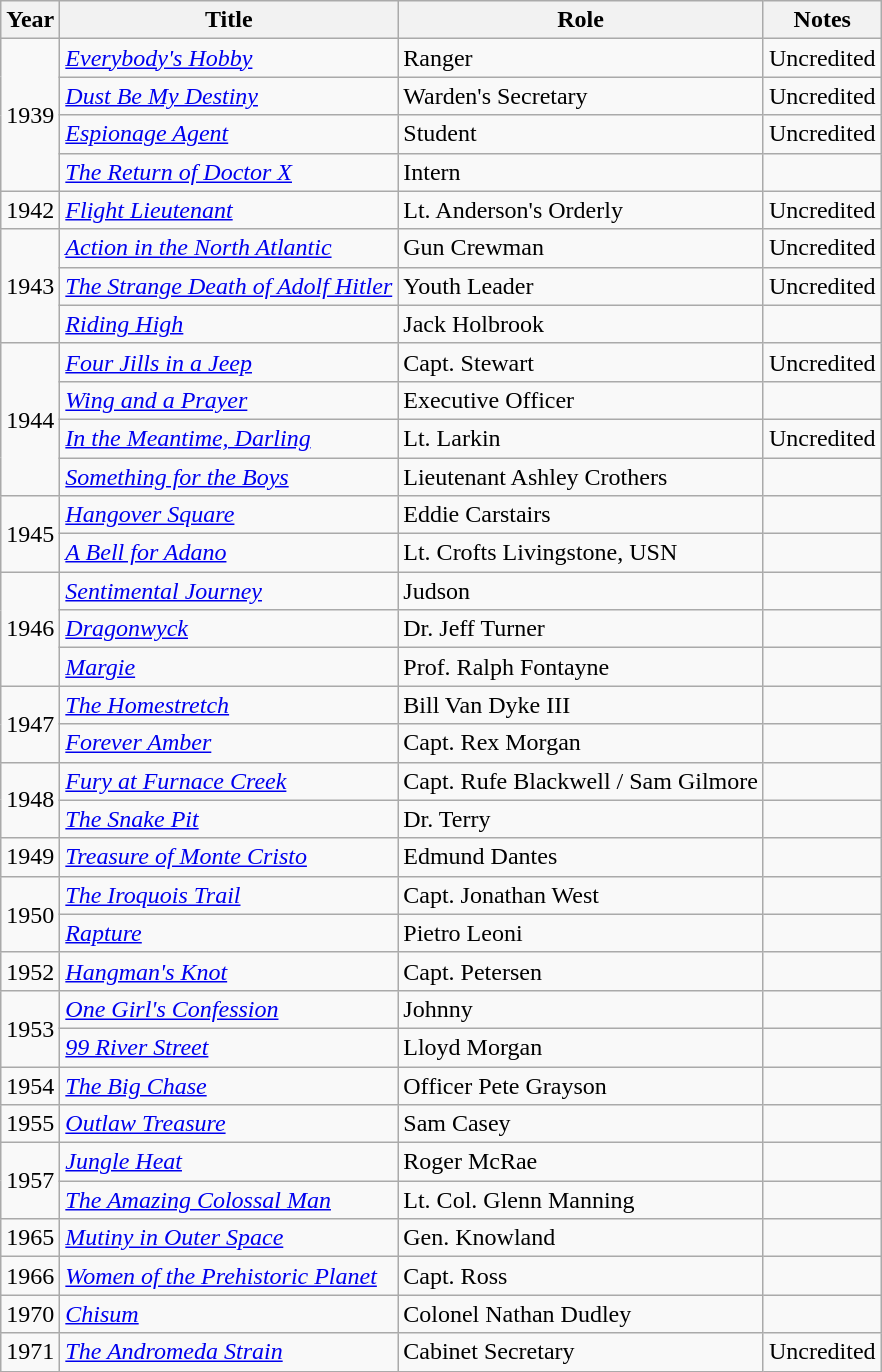<table class="wikitable">
<tr>
<th>Year</th>
<th>Title</th>
<th>Role</th>
<th>Notes</th>
</tr>
<tr>
<td rowspan=4>1939</td>
<td><em><a href='#'>Everybody's Hobby</a></em></td>
<td>Ranger</td>
<td>Uncredited</td>
</tr>
<tr>
<td><em><a href='#'>Dust Be My Destiny</a></em></td>
<td>Warden's Secretary</td>
<td>Uncredited</td>
</tr>
<tr>
<td><em><a href='#'>Espionage Agent</a></em></td>
<td>Student</td>
<td>Uncredited</td>
</tr>
<tr>
<td><em><a href='#'>The Return of Doctor X</a></em></td>
<td>Intern</td>
<td></td>
</tr>
<tr>
<td>1942</td>
<td><em><a href='#'>Flight Lieutenant</a></em></td>
<td>Lt. Anderson's Orderly</td>
<td>Uncredited</td>
</tr>
<tr>
<td rowspan=3>1943</td>
<td><em><a href='#'>Action in the North Atlantic</a></em></td>
<td>Gun Crewman</td>
<td>Uncredited</td>
</tr>
<tr>
<td><em><a href='#'>The Strange Death of Adolf Hitler</a></em></td>
<td>Youth Leader</td>
<td>Uncredited</td>
</tr>
<tr>
<td><em><a href='#'>Riding High</a></em></td>
<td>Jack Holbrook</td>
<td></td>
</tr>
<tr>
<td rowspan=4>1944</td>
<td><em><a href='#'>Four Jills in a Jeep</a></em></td>
<td>Capt. Stewart</td>
<td>Uncredited</td>
</tr>
<tr>
<td><em><a href='#'>Wing and a Prayer</a></em></td>
<td>Executive Officer</td>
<td></td>
</tr>
<tr>
<td><em><a href='#'>In the Meantime, Darling</a></em></td>
<td>Lt. Larkin</td>
<td>Uncredited</td>
</tr>
<tr>
<td><em><a href='#'>Something for the Boys</a></em></td>
<td>Lieutenant Ashley Crothers</td>
<td></td>
</tr>
<tr>
<td rowspan=2>1945</td>
<td><em><a href='#'>Hangover Square</a></em></td>
<td>Eddie Carstairs</td>
<td></td>
</tr>
<tr>
<td><em><a href='#'>A Bell for Adano</a></em></td>
<td>Lt. Crofts Livingstone, USN</td>
<td></td>
</tr>
<tr>
<td rowspan=3>1946</td>
<td><em><a href='#'>Sentimental Journey</a></em></td>
<td>Judson</td>
<td></td>
</tr>
<tr>
<td><em><a href='#'>Dragonwyck</a></em></td>
<td>Dr. Jeff Turner</td>
<td></td>
</tr>
<tr>
<td><em><a href='#'>Margie</a></em></td>
<td>Prof. Ralph Fontayne</td>
<td></td>
</tr>
<tr>
<td rowspan=2>1947</td>
<td><em><a href='#'>The Homestretch</a></em></td>
<td>Bill Van Dyke III</td>
<td></td>
</tr>
<tr>
<td><em><a href='#'>Forever Amber</a></em></td>
<td>Capt. Rex Morgan</td>
<td></td>
</tr>
<tr>
<td rowspan=2>1948</td>
<td><em><a href='#'>Fury at Furnace Creek</a></em></td>
<td>Capt. Rufe Blackwell / Sam Gilmore</td>
<td></td>
</tr>
<tr>
<td><em><a href='#'>The Snake Pit</a></em></td>
<td>Dr. Terry</td>
<td></td>
</tr>
<tr>
<td>1949</td>
<td><em><a href='#'>Treasure of Monte Cristo</a></em></td>
<td>Edmund Dantes</td>
<td></td>
</tr>
<tr>
<td rowspan=2>1950</td>
<td><em><a href='#'>The Iroquois Trail</a></em></td>
<td>Capt. Jonathan West</td>
<td></td>
</tr>
<tr>
<td><em><a href='#'>Rapture</a></em></td>
<td>Pietro Leoni</td>
<td></td>
</tr>
<tr>
<td>1952</td>
<td><em><a href='#'>Hangman's Knot</a></em></td>
<td>Capt. Petersen</td>
<td></td>
</tr>
<tr>
<td rowspan=2>1953</td>
<td><em><a href='#'>One Girl's Confession</a></em></td>
<td>Johnny</td>
<td></td>
</tr>
<tr>
<td><em><a href='#'>99 River Street</a></em></td>
<td>Lloyd Morgan</td>
<td></td>
</tr>
<tr>
<td>1954</td>
<td><em><a href='#'>The Big Chase</a></em></td>
<td>Officer Pete Grayson</td>
<td></td>
</tr>
<tr>
<td>1955</td>
<td><em><a href='#'>Outlaw Treasure</a></em></td>
<td>Sam Casey</td>
<td></td>
</tr>
<tr>
<td rowspan=2>1957</td>
<td><em><a href='#'>Jungle Heat</a></em></td>
<td>Roger McRae</td>
<td></td>
</tr>
<tr>
<td><em><a href='#'>The Amazing Colossal Man</a></em></td>
<td>Lt. Col. Glenn Manning</td>
<td></td>
</tr>
<tr>
<td>1965</td>
<td><em><a href='#'>Mutiny in Outer Space</a></em></td>
<td>Gen. Knowland</td>
<td></td>
</tr>
<tr>
<td>1966</td>
<td><em><a href='#'>Women of the Prehistoric Planet</a></em></td>
<td>Capt. Ross</td>
<td></td>
</tr>
<tr>
<td>1970</td>
<td><em><a href='#'>Chisum</a></em></td>
<td>Colonel Nathan Dudley</td>
<td></td>
</tr>
<tr>
<td>1971</td>
<td><em><a href='#'>The Andromeda Strain</a></em></td>
<td>Cabinet Secretary</td>
<td>Uncredited</td>
</tr>
</table>
